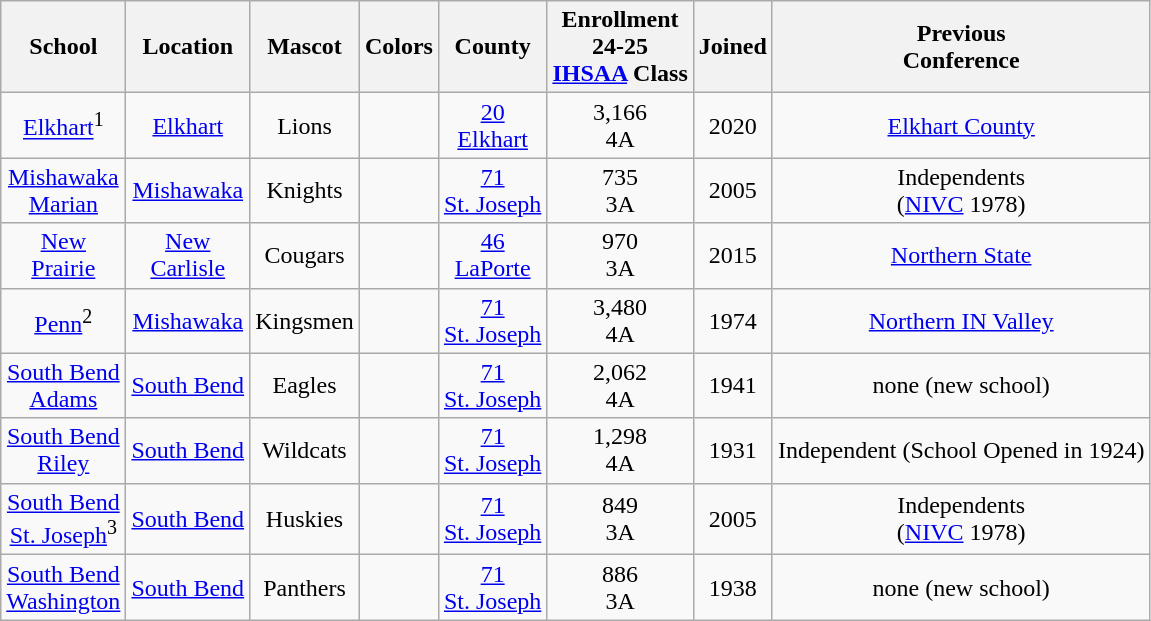<table class="wikitable" style="text-align:center;">
<tr>
<th>School</th>
<th>Location</th>
<th>Mascot</th>
<th>Colors</th>
<th>County</th>
<th>Enrollment  <br> 24-25 <br> <a href='#'>IHSAA</a> Class</th>
<th>Joined</th>
<th>Previous <br> Conference</th>
</tr>
<tr>
<td><a href='#'>Elkhart</a><sup>1</sup></td>
<td><a href='#'>Elkhart</a></td>
<td>Lions</td>
<td>  </td>
<td><a href='#'>20 <br> Elkhart</a></td>
<td>3,166 <br> 4A</td>
<td>2020</td>
<td><a href='#'>Elkhart County</a></td>
</tr>
<tr>
<td><a href='#'>Mishawaka <br> Marian</a></td>
<td><a href='#'>Mishawaka</a></td>
<td>Knights</td>
<td>  </td>
<td><a href='#'>71 <br> St. Joseph</a></td>
<td>735 <br> 3A</td>
<td>2005</td>
<td>Independents<br>(<a href='#'>NIVC</a> 1978)</td>
</tr>
<tr>
<td><a href='#'>New <br> Prairie</a></td>
<td><a href='#'>New <br> Carlisle</a></td>
<td>Cougars</td>
<td>  </td>
<td><a href='#'>46 <br> LaPorte</a></td>
<td>970 <br> 3A</td>
<td>2015</td>
<td><a href='#'>Northern State</a></td>
</tr>
<tr>
<td><a href='#'>Penn</a><sup>2</sup></td>
<td><a href='#'>Mishawaka</a></td>
<td>Kingsmen</td>
<td>  </td>
<td><a href='#'>71 <br> St. Joseph</a></td>
<td>3,480 <br> 4A</td>
<td>1974</td>
<td><a href='#'>Northern IN Valley</a></td>
</tr>
<tr>
<td><a href='#'>South Bend <br> Adams</a></td>
<td><a href='#'>South Bend</a></td>
<td>Eagles</td>
<td>  </td>
<td><a href='#'>71 <br> St. Joseph</a></td>
<td>2,062 <br> 4A</td>
<td>1941</td>
<td>none (new school)</td>
</tr>
<tr>
<td><a href='#'>South Bend <br> Riley</a></td>
<td><a href='#'>South Bend</a></td>
<td>Wildcats</td>
<td>  </td>
<td><a href='#'>71 <br> St. Joseph</a></td>
<td>1,298 <br> 4A</td>
<td>1931</td>
<td>Independent (School Opened in 1924)</td>
</tr>
<tr>
<td><a href='#'>South Bend <br> St. Joseph</a><sup>3</sup></td>
<td><a href='#'>South Bend</a></td>
<td>Huskies</td>
<td>  </td>
<td><a href='#'>71 <br> St. Joseph</a></td>
<td>849 <br> 3A</td>
<td>2005</td>
<td>Independents<br>(<a href='#'>NIVC</a> 1978)</td>
</tr>
<tr>
<td><a href='#'>South Bend <br> Washington</a></td>
<td><a href='#'>South Bend</a></td>
<td>Panthers</td>
<td> </td>
<td><a href='#'>71 <br> St. Joseph</a></td>
<td>886 <br> 3A</td>
<td>1938</td>
<td>none (new school)</td>
</tr>
</table>
